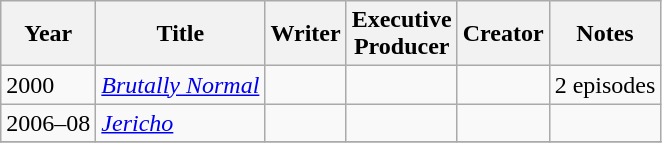<table class="wikitable">
<tr>
<th>Year</th>
<th>Title</th>
<th scope="col">Writer</th>
<th scope="col">Executive<br>Producer</th>
<th scope="col">Creator</th>
<th>Notes</th>
</tr>
<tr>
<td>2000</td>
<td><em><a href='#'>Brutally Normal</a></em></td>
<td></td>
<td></td>
<td></td>
<td>2 episodes</td>
</tr>
<tr>
<td>2006–08</td>
<td><em><a href='#'>Jericho</a></em></td>
<td></td>
<td></td>
<td></td>
<td></td>
</tr>
<tr>
</tr>
</table>
